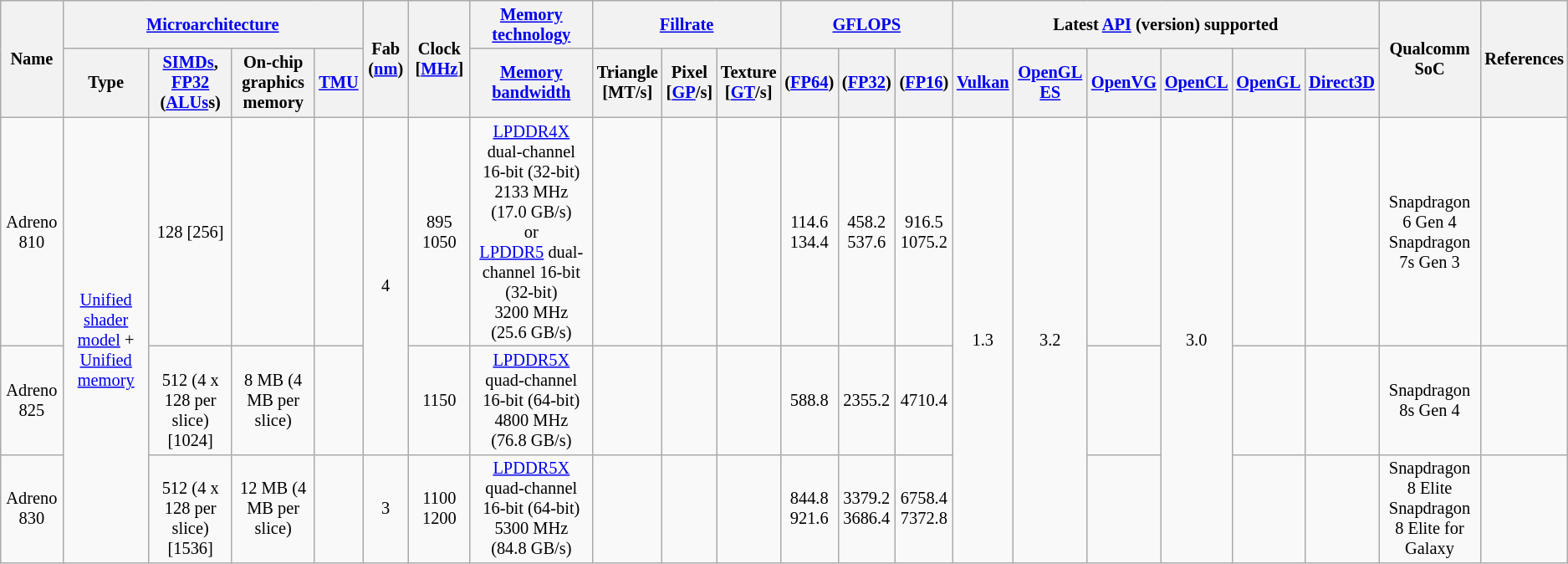<table class="wikitable" style="font-size: 85%; text-align: center">
<tr>
<th rowspan="2">Name</th>
<th colspan="4"><a href='#'>Microarchitecture</a></th>
<th rowspan="2">Fab (<a href='#'>nm</a>)</th>
<th rowspan="2">Clock [<a href='#'>MHz</a>]</th>
<th><a href='#'>Memory technology</a></th>
<th colspan="3"><a href='#'>Fillrate</a></th>
<th colspan="3"><a href='#'>GFLOPS</a></th>
<th colspan="6">Latest <a href='#'>API</a> (version) supported</th>
<th rowspan="2">Qualcomm SoC</th>
<th rowspan="2">References</th>
</tr>
<tr>
<th>Type</th>
<th><a href='#'>SIMDs</a>, <a href='#'>FP32</a><br>(<a href='#'>ALUs</a>s)<br></th>
<th>On-chip graphics memory</th>
<th><a href='#'>TMU</a></th>
<th><a href='#'>Memory bandwidth</a></th>
<th>Triangle<br>[MT/s]</th>
<th>Pixel<br>[<a href='#'>GP</a>/s]</th>
<th>Texture<br>[<a href='#'>GT</a>/s]</th>
<th>(<a href='#'>FP64</a>)</th>
<th>(<a href='#'>FP32</a>)</th>
<th>(<a href='#'>FP16</a>)</th>
<th><a href='#'>Vulkan</a></th>
<th><a href='#'>OpenGL ES</a></th>
<th><a href='#'>OpenVG</a></th>
<th><a href='#'>OpenCL</a></th>
<th><a href='#'>OpenGL</a></th>
<th><a href='#'>Direct3D</a></th>
</tr>
<tr>
<td>Adreno 810</td>
<td rowspan=3><a href='#'>Unified shader model</a> + <a href='#'>Unified memory</a></td>
<td>128 [256]</td>
<td></td>
<td></td>
<td rowspan=2>4</td>
<td>895<br>1050</td>
<td><a href='#'>LPDDR4X</a> dual-channel 16-bit (32-bit) 2133 MHz (17.0 GB/s)<br>or<br><a href='#'>LPDDR5</a> dual-channel 16-bit (32-bit) 3200 MHz (25.6 GB/s)</td>
<td></td>
<td></td>
<td></td>
<td>114.6<br>134.4</td>
<td>458.2<br>537.6</td>
<td>916.5<br>1075.2</td>
<td rowspan=3>1.3</td>
<td rowspan=3>3.2</td>
<td></td>
<td rowspan=3>3.0</td>
<td></td>
<td></td>
<td>Snapdragon 6 Gen 4<br>Snapdragon 7s Gen 3</td>
<td></td>
</tr>
<tr>
<td>Adreno 825</td>
<td><br>512 (4 x 128 per slice) [1024]</td>
<td>8 MB (4 MB per slice)</td>
<td></td>
<td>1150</td>
<td><a href='#'>LPDDR5X</a> quad-channel 16-bit (64-bit) 4800 MHz (76.8 GB/s)</td>
<td></td>
<td></td>
<td></td>
<td>588.8</td>
<td>2355.2</td>
<td>4710.4</td>
<td></td>
<td></td>
<td></td>
<td>Snapdragon 8s Gen 4</td>
<td></td>
</tr>
<tr>
<td>Adreno 830</td>
<td><br>512 (4 x 128 per slice) [1536]</td>
<td>12 MB (4 MB per slice)</td>
<td></td>
<td>3</td>
<td>1100<br>1200</td>
<td><a href='#'>LPDDR5X</a> quad-channel 16-bit (64-bit) 5300 MHz (84.8 GB/s)</td>
<td></td>
<td></td>
<td></td>
<td>844.8<br>921.6</td>
<td>3379.2<br>3686.4</td>
<td>6758.4<br>7372.8</td>
<td></td>
<td></td>
<td></td>
<td>Snapdragon 8 Elite<br>Snapdragon 8 Elite for Galaxy</td>
<td></td>
</tr>
</table>
